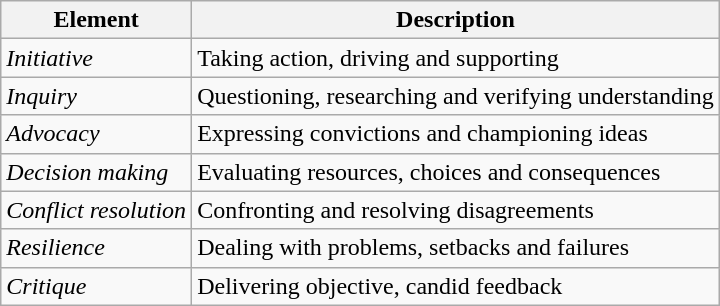<table class="wikitable" style="margin:1em auto;">
<tr>
<th>Element</th>
<th>Description</th>
</tr>
<tr>
<td><em>Initiative</em></td>
<td>Taking action, driving and supporting</td>
</tr>
<tr>
<td><em>Inquiry</em></td>
<td>Questioning, researching and verifying understanding</td>
</tr>
<tr>
<td><em>Advocacy</em></td>
<td>Expressing convictions and championing ideas</td>
</tr>
<tr>
<td><em>Decision making</em></td>
<td>Evaluating resources, choices and consequences</td>
</tr>
<tr>
<td><em>Conflict resolution</em></td>
<td>Confronting and resolving disagreements</td>
</tr>
<tr>
<td><em>Resilience</em></td>
<td>Dealing with problems, setbacks and failures</td>
</tr>
<tr>
<td><em>Critique</em></td>
<td>Delivering objective, candid feedback</td>
</tr>
</table>
